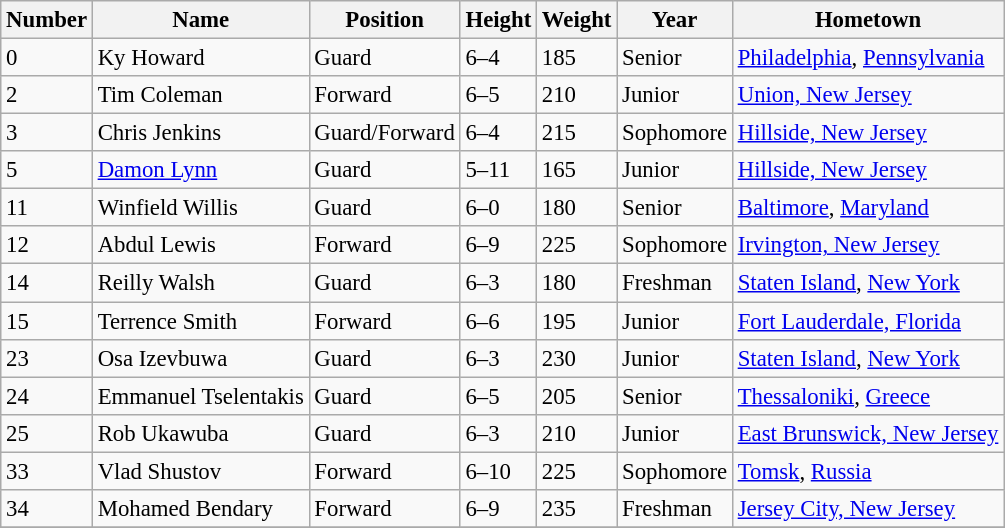<table class="wikitable" style="font-size: 95%;">
<tr>
<th>Number</th>
<th>Name</th>
<th>Position</th>
<th>Height</th>
<th>Weight</th>
<th>Year</th>
<th>Hometown</th>
</tr>
<tr>
<td>0</td>
<td>Ky Howard</td>
<td>Guard</td>
<td>6–4</td>
<td>185</td>
<td>Senior</td>
<td><a href='#'>Philadelphia</a>, <a href='#'>Pennsylvania</a></td>
</tr>
<tr>
<td>2</td>
<td>Tim Coleman</td>
<td>Forward</td>
<td>6–5</td>
<td>210</td>
<td>Junior</td>
<td><a href='#'>Union, New Jersey</a></td>
</tr>
<tr>
<td>3</td>
<td>Chris Jenkins</td>
<td>Guard/Forward</td>
<td>6–4</td>
<td>215</td>
<td>Sophomore</td>
<td><a href='#'>Hillside, New Jersey</a></td>
</tr>
<tr>
<td>5</td>
<td><a href='#'>Damon Lynn</a></td>
<td>Guard</td>
<td>5–11</td>
<td>165</td>
<td>Junior</td>
<td><a href='#'>Hillside, New Jersey</a></td>
</tr>
<tr>
<td>11</td>
<td>Winfield Willis</td>
<td>Guard</td>
<td>6–0</td>
<td>180</td>
<td>Senior</td>
<td><a href='#'>Baltimore</a>, <a href='#'>Maryland</a></td>
</tr>
<tr>
<td>12</td>
<td>Abdul Lewis</td>
<td>Forward</td>
<td>6–9</td>
<td>225</td>
<td>Sophomore</td>
<td><a href='#'>Irvington, New Jersey</a></td>
</tr>
<tr>
<td>14</td>
<td>Reilly Walsh</td>
<td>Guard</td>
<td>6–3</td>
<td>180</td>
<td>Freshman</td>
<td><a href='#'>Staten Island</a>, <a href='#'>New York</a></td>
</tr>
<tr>
<td>15</td>
<td>Terrence Smith</td>
<td>Forward</td>
<td>6–6</td>
<td>195</td>
<td>Junior</td>
<td><a href='#'>Fort Lauderdale, Florida</a></td>
</tr>
<tr>
<td>23</td>
<td>Osa Izevbuwa</td>
<td>Guard</td>
<td>6–3</td>
<td>230</td>
<td>Junior</td>
<td><a href='#'>Staten Island</a>, <a href='#'>New York</a></td>
</tr>
<tr>
<td>24</td>
<td>Emmanuel Tselentakis</td>
<td>Guard</td>
<td>6–5</td>
<td>205</td>
<td>Senior</td>
<td><a href='#'>Thessaloniki</a>, <a href='#'>Greece</a></td>
</tr>
<tr>
<td>25</td>
<td>Rob Ukawuba</td>
<td>Guard</td>
<td>6–3</td>
<td>210</td>
<td>Junior</td>
<td><a href='#'>East Brunswick, New Jersey</a></td>
</tr>
<tr>
<td>33</td>
<td>Vlad Shustov</td>
<td>Forward</td>
<td>6–10</td>
<td>225</td>
<td>Sophomore</td>
<td><a href='#'>Tomsk</a>, <a href='#'>Russia</a></td>
</tr>
<tr>
<td>34</td>
<td>Mohamed Bendary</td>
<td>Forward</td>
<td>6–9</td>
<td>235</td>
<td>Freshman</td>
<td><a href='#'>Jersey City, New Jersey</a></td>
</tr>
<tr>
</tr>
</table>
